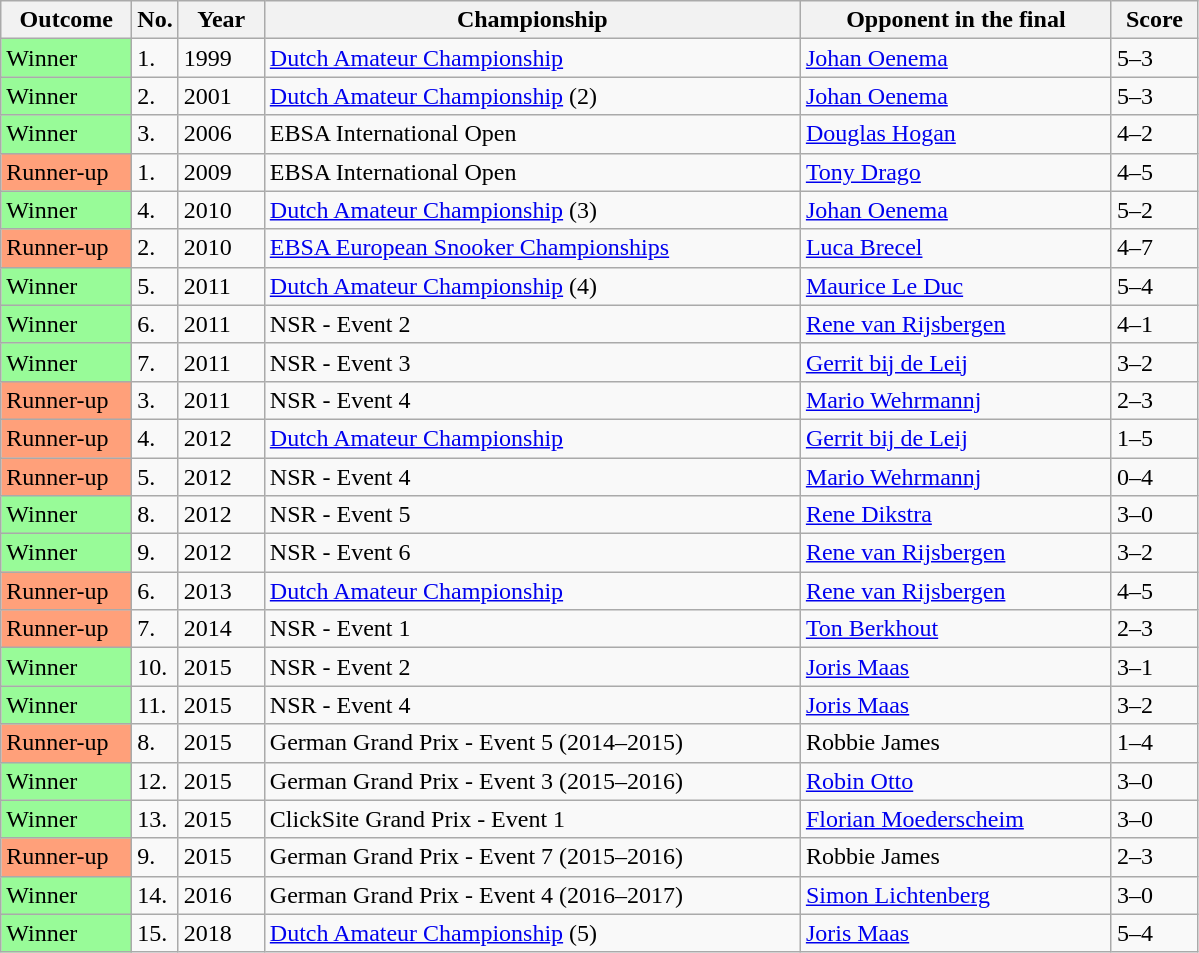<table class="sortable wikitable">
<tr>
<th width="80">Outcome</th>
<th width="20">No.</th>
<th width="50">Year</th>
<th width="350">Championship</th>
<th width="200">Opponent in the final</th>
<th width="50">Score</th>
</tr>
<tr>
<td style="background:#98fb98;">Winner</td>
<td>1.</td>
<td>1999</td>
<td><a href='#'>Dutch Amateur Championship</a></td>
<td> <a href='#'>Johan Oenema</a></td>
<td>5–3</td>
</tr>
<tr>
<td style="background:#98fb98;">Winner</td>
<td>2.</td>
<td>2001</td>
<td><a href='#'>Dutch Amateur Championship</a> (2)</td>
<td> <a href='#'>Johan Oenema</a></td>
<td>5–3</td>
</tr>
<tr>
<td style="background:#98fb98;">Winner</td>
<td>3.</td>
<td>2006</td>
<td>EBSA International Open</td>
<td> <a href='#'>Douglas Hogan</a></td>
<td>4–2</td>
</tr>
<tr>
<td style="background:#ffa07a;">Runner-up</td>
<td>1.</td>
<td>2009</td>
<td>EBSA International Open</td>
<td> <a href='#'>Tony Drago</a></td>
<td>4–5</td>
</tr>
<tr>
<td style="background:#98fb98;">Winner</td>
<td>4.</td>
<td>2010</td>
<td><a href='#'>Dutch Amateur Championship</a> (3)</td>
<td> <a href='#'>Johan Oenema</a></td>
<td>5–2</td>
</tr>
<tr>
<td style="background:#ffa07a;">Runner-up</td>
<td>2.</td>
<td>2010</td>
<td><a href='#'>EBSA European Snooker Championships</a></td>
<td> <a href='#'>Luca Brecel</a></td>
<td>4–7</td>
</tr>
<tr>
<td style="background:#98fb98;">Winner</td>
<td>5.</td>
<td>2011</td>
<td><a href='#'>Dutch Amateur Championship</a> (4)</td>
<td> <a href='#'>Maurice Le Duc</a></td>
<td>5–4</td>
</tr>
<tr>
<td style="background:#98fb98;">Winner</td>
<td>6.</td>
<td>2011</td>
<td>NSR - Event 2</td>
<td> <a href='#'>Rene van Rijsbergen</a></td>
<td>4–1</td>
</tr>
<tr>
<td style="background:#98fb98;">Winner</td>
<td>7.</td>
<td>2011</td>
<td>NSR - Event 3</td>
<td> <a href='#'>Gerrit bij de Leij</a></td>
<td>3–2</td>
</tr>
<tr>
<td style="background:#ffa07a;">Runner-up</td>
<td>3.</td>
<td>2011</td>
<td>NSR - Event 4</td>
<td> <a href='#'>Mario Wehrmannj</a></td>
<td>2–3</td>
</tr>
<tr>
<td style="background:#ffa07a;">Runner-up</td>
<td>4.</td>
<td>2012</td>
<td><a href='#'>Dutch Amateur Championship</a></td>
<td> <a href='#'>Gerrit bij de Leij</a></td>
<td>1–5</td>
</tr>
<tr>
<td style="background:#ffa07a;">Runner-up</td>
<td>5.</td>
<td>2012</td>
<td>NSR - Event 4</td>
<td> <a href='#'>Mario Wehrmannj</a></td>
<td>0–4</td>
</tr>
<tr>
<td style="background:#98fb98;">Winner</td>
<td>8.</td>
<td>2012</td>
<td>NSR - Event 5</td>
<td> <a href='#'>Rene Dikstra</a></td>
<td>3–0</td>
</tr>
<tr>
<td style="background:#98fb98;">Winner</td>
<td>9.</td>
<td>2012</td>
<td>NSR - Event 6</td>
<td> <a href='#'>Rene van Rijsbergen</a></td>
<td>3–2</td>
</tr>
<tr>
<td style="background:#ffa07a;">Runner-up</td>
<td>6.</td>
<td>2013</td>
<td><a href='#'>Dutch Amateur Championship</a></td>
<td> <a href='#'>Rene van Rijsbergen</a></td>
<td>4–5</td>
</tr>
<tr>
<td style="background:#ffa07a;">Runner-up</td>
<td>7.</td>
<td>2014</td>
<td>NSR - Event 1</td>
<td> <a href='#'>Ton Berkhout</a></td>
<td>2–3</td>
</tr>
<tr>
<td style="background:#98fb98;">Winner</td>
<td>10.</td>
<td>2015</td>
<td>NSR - Event 2</td>
<td> <a href='#'>Joris Maas</a></td>
<td>3–1</td>
</tr>
<tr>
<td style="background:#98fb98;">Winner</td>
<td>11.</td>
<td>2015</td>
<td>NSR - Event 4</td>
<td> <a href='#'>Joris Maas</a></td>
<td>3–2</td>
</tr>
<tr>
<td style="background:#ffa07a;">Runner-up</td>
<td>8.</td>
<td>2015</td>
<td>German Grand Prix - Event 5 (2014–2015)</td>
<td> Robbie James</td>
<td>1–4</td>
</tr>
<tr>
<td style="background:#98fb98;">Winner</td>
<td>12.</td>
<td>2015</td>
<td>German Grand Prix - Event 3 (2015–2016)</td>
<td> <a href='#'>Robin Otto</a></td>
<td>3–0</td>
</tr>
<tr>
<td style="background:#98fb98;">Winner</td>
<td>13.</td>
<td>2015</td>
<td>ClickSite Grand Prix - Event 1</td>
<td> <a href='#'>Florian Moederscheim</a></td>
<td>3–0</td>
</tr>
<tr>
<td style="background:#ffa07a;">Runner-up</td>
<td>9.</td>
<td>2015</td>
<td>German Grand Prix - Event 7 (2015–2016)</td>
<td> Robbie James</td>
<td>2–3</td>
</tr>
<tr>
<td style="background:#98fb98;">Winner</td>
<td>14.</td>
<td>2016</td>
<td>German Grand Prix - Event 4 (2016–2017)</td>
<td> <a href='#'>Simon Lichtenberg</a></td>
<td>3–0</td>
</tr>
<tr>
<td style="background:#98fb98;">Winner</td>
<td>15.</td>
<td>2018</td>
<td><a href='#'>Dutch Amateur Championship</a> (5)</td>
<td> <a href='#'>Joris Maas</a></td>
<td>5–4</td>
</tr>
</table>
